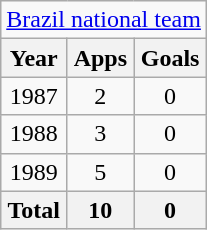<table class="wikitable" style="text-align:center">
<tr>
<td colspan="3"><a href='#'>Brazil national team</a></td>
</tr>
<tr>
<th>Year</th>
<th>Apps</th>
<th>Goals</th>
</tr>
<tr>
<td>1987</td>
<td>2</td>
<td>0</td>
</tr>
<tr>
<td>1988</td>
<td>3</td>
<td>0</td>
</tr>
<tr>
<td>1989</td>
<td>5</td>
<td>0</td>
</tr>
<tr>
<th>Total</th>
<th>10</th>
<th>0</th>
</tr>
</table>
